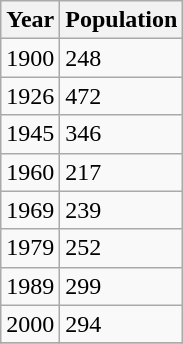<table class=wikitable>
<tr>
<th>Year</th>
<th>Population</th>
</tr>
<tr -->
<td>1900</td>
<td>248</td>
</tr>
<tr>
<td>1926</td>
<td>472</td>
</tr>
<tr>
<td>1945</td>
<td>346</td>
</tr>
<tr>
<td>1960</td>
<td>217</td>
</tr>
<tr>
<td>1969</td>
<td>239</td>
</tr>
<tr>
<td>1979</td>
<td>252</td>
</tr>
<tr>
<td>1989</td>
<td>299</td>
</tr>
<tr>
<td>2000</td>
<td>294 </td>
</tr>
<tr>
</tr>
</table>
